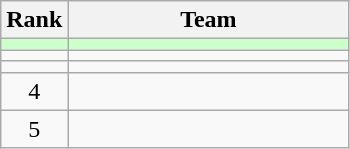<table class=wikitable style="text-align:center;">
<tr>
<th>Rank</th>
<th width=180>Team</th>
</tr>
<tr bgcolor=#CCFFCC>
<td></td>
<td align=left></td>
</tr>
<tr>
<td></td>
<td align=left></td>
</tr>
<tr>
<td></td>
<td align=left></td>
</tr>
<tr>
<td>4</td>
<td align=left></td>
</tr>
<tr>
<td>5</td>
<td align=left></td>
</tr>
</table>
